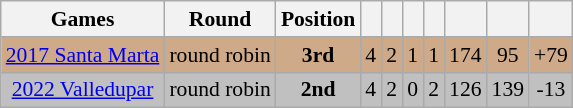<table class="wikitable" style="text-align:center; font-size:90%;">
<tr>
<th>Games</th>
<th>Round</th>
<th>Position</th>
<th></th>
<th></th>
<th></th>
<th></th>
<th></th>
<th></th>
<th></th>
</tr>
<tr style="background:#cfaa88;">
<td> <a href='#'>2017 Santa Marta</a></td>
<td>round robin</td>
<td><strong>3rd</strong></td>
<td>4</td>
<td>2</td>
<td>1</td>
<td>1</td>
<td>174</td>
<td>95</td>
<td>+79</td>
</tr>
<tr style="background:silver;">
<td> <a href='#'>2022 Valledupar</a></td>
<td>round robin</td>
<td><strong>2nd</strong></td>
<td>4</td>
<td>2</td>
<td>0</td>
<td>2</td>
<td>126</td>
<td>139</td>
<td>-13</td>
</tr>
</table>
